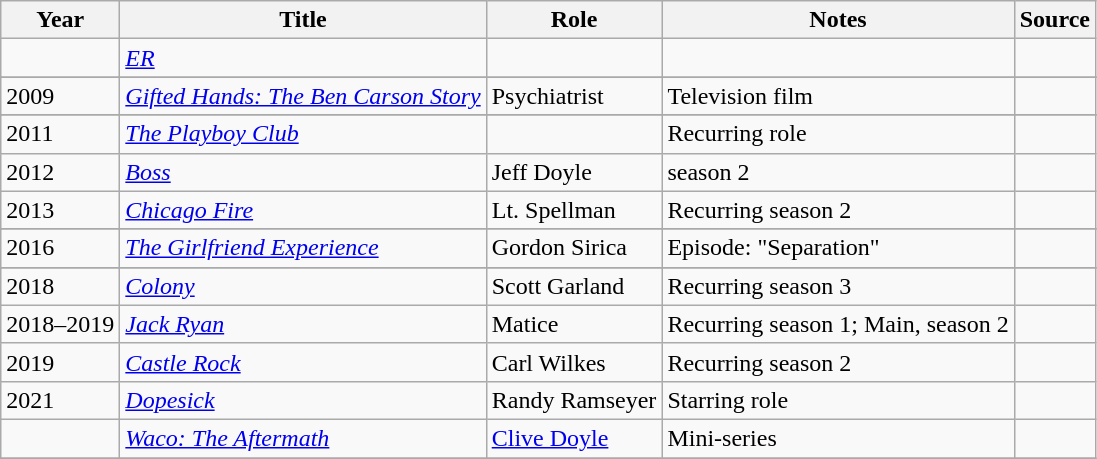<table class="wikitable sortable plainrowheaders">
<tr>
<th>Year</th>
<th>Title</th>
<th>Role</th>
<th class="unsortable">Notes</th>
<th class="unsortable">Source</th>
</tr>
<tr>
<td></td>
<td><em><a href='#'>ER</a></em></td>
<td></td>
<td></td>
<td></td>
</tr>
<tr>
</tr>
<tr>
<td>2009</td>
<td><em><a href='#'>Gifted Hands: The Ben Carson Story</a></em></td>
<td>Psychiatrist</td>
<td>Television film</td>
<td></td>
</tr>
<tr>
</tr>
<tr>
<td>2011</td>
<td><em><a href='#'>The Playboy Club</a></em></td>
<td></td>
<td>Recurring role</td>
<td></td>
</tr>
<tr>
<td>2012</td>
<td><a href='#'><em>Boss</em></a></td>
<td>Jeff Doyle</td>
<td>season 2</td>
<td></td>
</tr>
<tr>
<td>2013</td>
<td><a href='#'><em>Chicago Fire</em></a></td>
<td>Lt. Spellman</td>
<td>Recurring season 2</td>
<td></td>
</tr>
<tr>
</tr>
<tr>
<td>2016</td>
<td><a href='#'><em>The Girlfriend Experience</em></a></td>
<td>Gordon Sirica</td>
<td>Episode: "Separation"</td>
<td></td>
</tr>
<tr>
</tr>
<tr>
<td>2018</td>
<td><a href='#'><em>Colony</em></a></td>
<td>Scott Garland</td>
<td>Recurring season 3 </td>
<td></td>
</tr>
<tr>
<td>2018–2019</td>
<td><a href='#'><em>Jack Ryan</em></a></td>
<td>Matice</td>
<td>Recurring season 1; Main, season 2</td>
<td></td>
</tr>
<tr>
<td>2019</td>
<td><a href='#'><em>Castle Rock</em></a></td>
<td>Carl Wilkes</td>
<td>Recurring season 2</td>
<td></td>
</tr>
<tr>
<td>2021</td>
<td><a href='#'><em>Dopesick</em></a></td>
<td>Randy Ramseyer</td>
<td>Starring role</td>
<td></td>
</tr>
<tr>
<td></td>
<td><em><a href='#'>Waco: The Aftermath</a></em> </td>
<td><a href='#'>Clive Doyle</a></td>
<td>Mini-series</td>
<td></td>
</tr>
<tr>
</tr>
</table>
